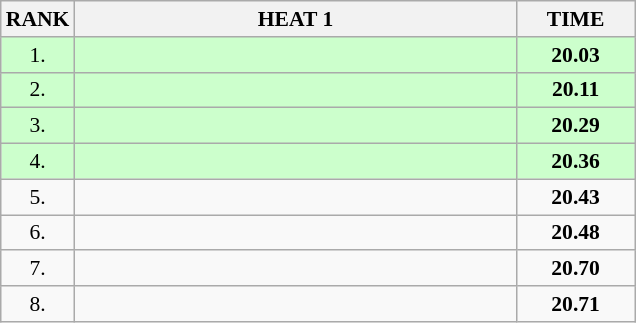<table class="wikitable" style="border-collapse: collapse; font-size: 90%;">
<tr>
<th>RANK</th>
<th style="width: 20em">HEAT 1</th>
<th style="width: 5em">TIME</th>
</tr>
<tr style="background:#ccffcc;">
<td align="center">1.</td>
<td></td>
<td align="center"><strong>20.03</strong></td>
</tr>
<tr style="background:#ccffcc;">
<td align="center">2.</td>
<td></td>
<td align="center"><strong>20.11</strong></td>
</tr>
<tr style="background:#ccffcc;">
<td align="center">3.</td>
<td></td>
<td align="center"><strong>20.29</strong></td>
</tr>
<tr style="background:#ccffcc;">
<td align="center">4.</td>
<td></td>
<td align="center"><strong>20.36</strong></td>
</tr>
<tr>
<td align="center">5.</td>
<td></td>
<td align="center"><strong>20.43</strong></td>
</tr>
<tr>
<td align="center">6.</td>
<td></td>
<td align="center"><strong>20.48</strong></td>
</tr>
<tr>
<td align="center">7.</td>
<td></td>
<td align="center"><strong>20.70</strong></td>
</tr>
<tr>
<td align="center">8.</td>
<td></td>
<td align="center"><strong>20.71</strong></td>
</tr>
</table>
